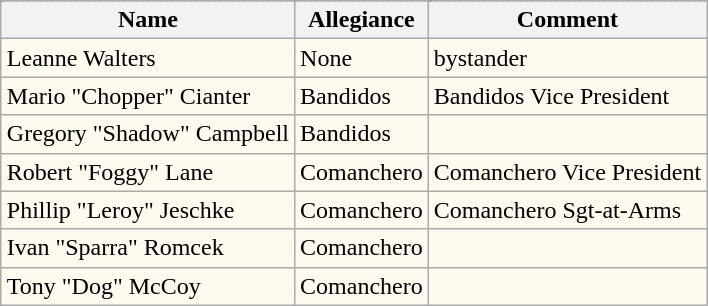<table class="wikitable" width=auto style="background: #fffaef; border: 1px dotted gray; margin: 1em auto 1em auto;">
<tr>
</tr>
<tr>
<th>Name</th>
<th>Allegiance</th>
<th>Comment</th>
</tr>
<tr>
<td>Leanne Walters</td>
<td>None</td>
<td>bystander</td>
</tr>
<tr>
<td>Mario "Chopper" Cianter</td>
<td>Bandidos</td>
<td>Bandidos Vice President</td>
</tr>
<tr>
<td>Gregory "Shadow" Campbell</td>
<td>Bandidos</td>
<td></td>
</tr>
<tr>
<td>Robert "Foggy" Lane</td>
<td>Comanchero</td>
<td>Comanchero Vice President</td>
</tr>
<tr>
<td>Phillip "Leroy" Jeschke</td>
<td>Comanchero</td>
<td>Comanchero Sgt-at-Arms</td>
</tr>
<tr>
<td>Ivan "Sparra" Romcek</td>
<td>Comanchero</td>
<td></td>
</tr>
<tr>
<td>Tony "Dog" McCoy</td>
<td>Comanchero</td>
<td></td>
</tr>
</table>
